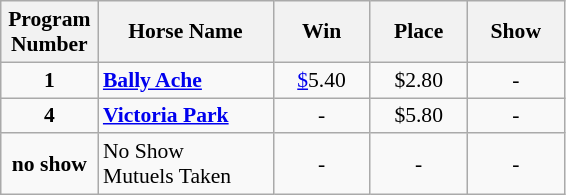<table class="wikitable sortable" style="font-size:90%">
<tr>
<th width="58px">Program <br> Number</th>
<th width="110px">Horse Name <br></th>
<th width="58px">Win <br></th>
<th width="58px">Place <br></th>
<th width="58px">Show <br></th>
</tr>
<tr>
<td align=center><strong>1</strong></td>
<td><strong><a href='#'>Bally Ache</a></strong></td>
<td align=center><a href='#'>$</a>5.40</td>
<td align=center>$2.80</td>
<td align=center>-</td>
</tr>
<tr>
<td align=center><strong>4</strong></td>
<td><strong><a href='#'>Victoria Park</a></strong></td>
<td align=center>-</td>
<td align=center>$5.80</td>
<td align=center>-</td>
</tr>
<tr>
<td align=center><strong>no show</strong></td>
<td>No Show <br>Mutuels Taken</td>
<td align=center>-</td>
<td align=center>-</td>
<td align=center>-</td>
</tr>
</table>
